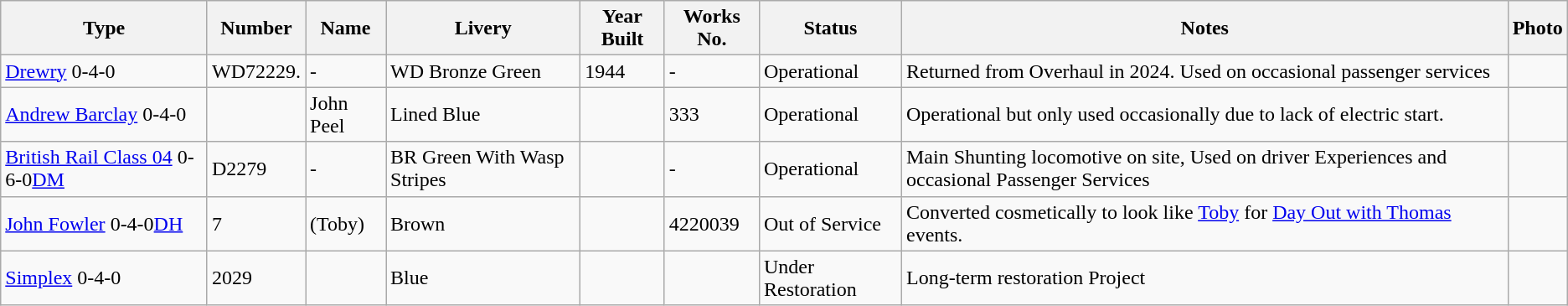<table class="wikitable">
<tr>
<th>Type</th>
<th>Number</th>
<th>Name</th>
<th>Livery</th>
<th>Year Built</th>
<th>Works No.</th>
<th>Status</th>
<th>Notes</th>
<th>Photo</th>
</tr>
<tr>
<td><a href='#'>Drewry</a> 0-4-0</td>
<td>WD72229.</td>
<td>-</td>
<td>WD Bronze Green</td>
<td>1944</td>
<td>-</td>
<td>Operational</td>
<td>Returned from Overhaul in 2024. Used on occasional passenger services</td>
<td></td>
</tr>
<tr>
<td><a href='#'>Andrew Barclay</a> 0-4-0</td>
<td></td>
<td>John Peel</td>
<td>Lined Blue</td>
<td></td>
<td>333</td>
<td>Operational</td>
<td>Operational but only used occasionally due to lack of electric start.</td>
<td></td>
</tr>
<tr>
<td><a href='#'>British Rail Class 04</a> 0-6-0<a href='#'>DM</a></td>
<td>D2279</td>
<td>-</td>
<td>BR Green With Wasp Stripes</td>
<td></td>
<td>-</td>
<td>Operational</td>
<td>Main Shunting locomotive on site, Used on driver Experiences and occasional Passenger Services</td>
<td></td>
</tr>
<tr>
<td><a href='#'>John Fowler</a> 0-4-0<a href='#'>DH</a></td>
<td>7</td>
<td>(Toby)</td>
<td>Brown</td>
<td></td>
<td>4220039</td>
<td>Out of Service</td>
<td>Converted cosmetically to look like <a href='#'>Toby</a> for <a href='#'>Day Out with Thomas</a> events.</td>
<td></td>
</tr>
<tr>
<td><a href='#'>Simplex</a> 0-4-0</td>
<td>2029</td>
<td></td>
<td>Blue</td>
<td></td>
<td></td>
<td>Under Restoration</td>
<td>Long-term restoration Project</td>
<td></td>
</tr>
</table>
